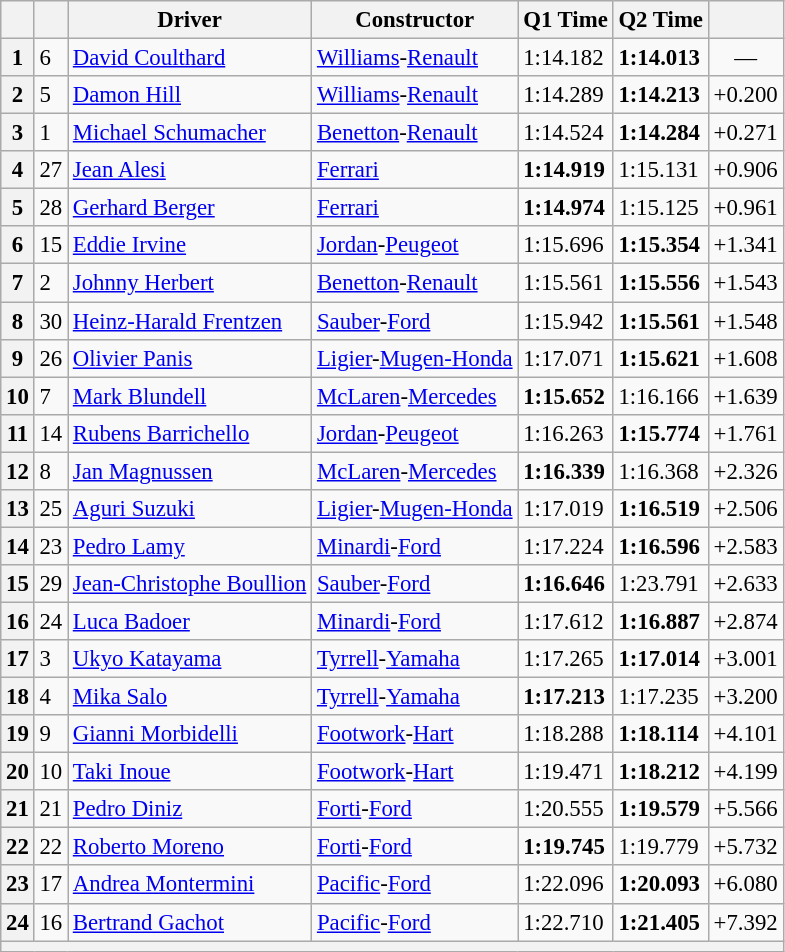<table class="wikitable sortable" style="font-size: 95%;">
<tr>
<th scope="col"></th>
<th scope="col"></th>
<th scope="col">Driver</th>
<th scope="col">Constructor</th>
<th scope="col">Q1 Time</th>
<th scope="col">Q2 Time</th>
<th scope="col"></th>
</tr>
<tr>
<th scope="row">1</th>
<td>6</td>
<td> <a href='#'>David Coulthard</a></td>
<td><a href='#'>Williams</a>-<a href='#'>Renault</a></td>
<td>1:14.182</td>
<td><strong>1:14.013</strong></td>
<td align="center">—</td>
</tr>
<tr>
<th scope="row">2</th>
<td>5</td>
<td> <a href='#'>Damon Hill</a></td>
<td><a href='#'>Williams</a>-<a href='#'>Renault</a></td>
<td>1:14.289</td>
<td><strong>1:14.213</strong></td>
<td>+0.200</td>
</tr>
<tr>
<th scope="row">3</th>
<td>1</td>
<td> <a href='#'>Michael Schumacher</a></td>
<td><a href='#'>Benetton</a>-<a href='#'>Renault</a></td>
<td>1:14.524</td>
<td><strong>1:14.284</strong></td>
<td>+0.271</td>
</tr>
<tr>
<th scope="row">4</th>
<td>27</td>
<td> <a href='#'>Jean Alesi</a></td>
<td><a href='#'>Ferrari</a></td>
<td><strong>1:14.919</strong></td>
<td>1:15.131</td>
<td>+0.906</td>
</tr>
<tr>
<th scope="row">5</th>
<td>28</td>
<td> <a href='#'>Gerhard Berger</a></td>
<td><a href='#'>Ferrari</a></td>
<td><strong>1:14.974</strong></td>
<td>1:15.125</td>
<td>+0.961</td>
</tr>
<tr>
<th scope="row">6</th>
<td>15</td>
<td> <a href='#'>Eddie Irvine</a></td>
<td><a href='#'>Jordan</a>-<a href='#'>Peugeot</a></td>
<td>1:15.696</td>
<td><strong>1:15.354</strong></td>
<td>+1.341</td>
</tr>
<tr>
<th scope="row">7</th>
<td>2</td>
<td> <a href='#'>Johnny Herbert</a></td>
<td><a href='#'>Benetton</a>-<a href='#'>Renault</a></td>
<td>1:15.561</td>
<td><strong>1:15.556</strong></td>
<td>+1.543</td>
</tr>
<tr>
<th scope="row">8</th>
<td>30</td>
<td> <a href='#'>Heinz-Harald Frentzen</a></td>
<td><a href='#'>Sauber</a>-<a href='#'>Ford</a></td>
<td>1:15.942</td>
<td><strong>1:15.561</strong></td>
<td>+1.548</td>
</tr>
<tr>
<th scope="row">9</th>
<td>26</td>
<td> <a href='#'>Olivier Panis</a></td>
<td><a href='#'>Ligier</a>-<a href='#'>Mugen-Honda</a></td>
<td>1:17.071</td>
<td><strong>1:15.621</strong></td>
<td>+1.608</td>
</tr>
<tr>
<th scope="row">10</th>
<td>7</td>
<td> <a href='#'>Mark Blundell</a></td>
<td><a href='#'>McLaren</a>-<a href='#'>Mercedes</a></td>
<td><strong>1:15.652</strong></td>
<td>1:16.166</td>
<td>+1.639</td>
</tr>
<tr>
<th scope="row">11</th>
<td>14</td>
<td> <a href='#'>Rubens Barrichello</a></td>
<td><a href='#'>Jordan</a>-<a href='#'>Peugeot</a></td>
<td>1:16.263</td>
<td><strong>1:15.774</strong></td>
<td>+1.761</td>
</tr>
<tr>
<th scope="row">12</th>
<td>8</td>
<td> <a href='#'>Jan Magnussen</a></td>
<td><a href='#'>McLaren</a>-<a href='#'>Mercedes</a></td>
<td><strong>1:16.339</strong></td>
<td>1:16.368</td>
<td>+2.326</td>
</tr>
<tr>
<th scope="row">13</th>
<td>25</td>
<td> <a href='#'>Aguri Suzuki</a></td>
<td><a href='#'>Ligier</a>-<a href='#'>Mugen-Honda</a></td>
<td>1:17.019</td>
<td><strong>1:16.519</strong></td>
<td>+2.506</td>
</tr>
<tr>
<th scope="row">14</th>
<td>23</td>
<td> <a href='#'>Pedro Lamy</a></td>
<td><a href='#'>Minardi</a>-<a href='#'>Ford</a></td>
<td>1:17.224</td>
<td><strong>1:16.596</strong></td>
<td>+2.583</td>
</tr>
<tr>
<th scope="row">15</th>
<td>29</td>
<td> <a href='#'>Jean-Christophe Boullion</a></td>
<td><a href='#'>Sauber</a>-<a href='#'>Ford</a></td>
<td><strong>1:16.646</strong></td>
<td>1:23.791</td>
<td>+2.633</td>
</tr>
<tr>
<th scope="row">16</th>
<td>24</td>
<td> <a href='#'>Luca Badoer</a></td>
<td><a href='#'>Minardi</a>-<a href='#'>Ford</a></td>
<td>1:17.612</td>
<td><strong>1:16.887</strong></td>
<td>+2.874</td>
</tr>
<tr>
<th scope="row">17</th>
<td>3</td>
<td> <a href='#'>Ukyo Katayama</a></td>
<td><a href='#'>Tyrrell</a>-<a href='#'>Yamaha</a></td>
<td>1:17.265</td>
<td><strong>1:17.014</strong></td>
<td>+3.001</td>
</tr>
<tr>
<th scope="row">18</th>
<td>4</td>
<td> <a href='#'>Mika Salo</a></td>
<td><a href='#'>Tyrrell</a>-<a href='#'>Yamaha</a></td>
<td><strong>1:17.213</strong></td>
<td>1:17.235</td>
<td>+3.200</td>
</tr>
<tr>
<th scope="row">19</th>
<td>9</td>
<td> <a href='#'>Gianni Morbidelli</a></td>
<td><a href='#'>Footwork</a>-<a href='#'>Hart</a></td>
<td>1:18.288</td>
<td><strong>1:18.114</strong></td>
<td>+4.101</td>
</tr>
<tr>
<th scope="row">20</th>
<td>10</td>
<td> <a href='#'>Taki Inoue</a></td>
<td><a href='#'>Footwork</a>-<a href='#'>Hart</a></td>
<td>1:19.471</td>
<td><strong>1:18.212</strong></td>
<td>+4.199</td>
</tr>
<tr>
<th scope="row">21</th>
<td>21</td>
<td> <a href='#'>Pedro Diniz</a></td>
<td><a href='#'>Forti</a>-<a href='#'>Ford</a></td>
<td>1:20.555</td>
<td><strong>1:19.579</strong></td>
<td>+5.566</td>
</tr>
<tr>
<th scope="row">22</th>
<td>22</td>
<td> <a href='#'>Roberto Moreno</a></td>
<td><a href='#'>Forti</a>-<a href='#'>Ford</a></td>
<td><strong>1:19.745</strong></td>
<td>1:19.779</td>
<td>+5.732</td>
</tr>
<tr>
<th scope="row">23</th>
<td>17</td>
<td> <a href='#'>Andrea Montermini</a></td>
<td><a href='#'>Pacific</a>-<a href='#'>Ford</a></td>
<td>1:22.096</td>
<td><strong>1:20.093</strong></td>
<td>+6.080</td>
</tr>
<tr>
<th scope="row">24</th>
<td>16</td>
<td> <a href='#'>Bertrand Gachot</a></td>
<td><a href='#'>Pacific</a>-<a href='#'>Ford</a></td>
<td>1:22.710</td>
<td><strong>1:21.405</strong></td>
<td>+7.392</td>
</tr>
<tr>
<th colspan="7"></th>
</tr>
</table>
